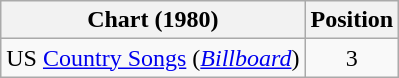<table class="wikitable sortable">
<tr>
<th scope="col">Chart (1980)</th>
<th scope="col">Position</th>
</tr>
<tr>
<td>US <a href='#'>Country Songs</a> (<em><a href='#'>Billboard</a></em>)</td>
<td align="center">3</td>
</tr>
</table>
